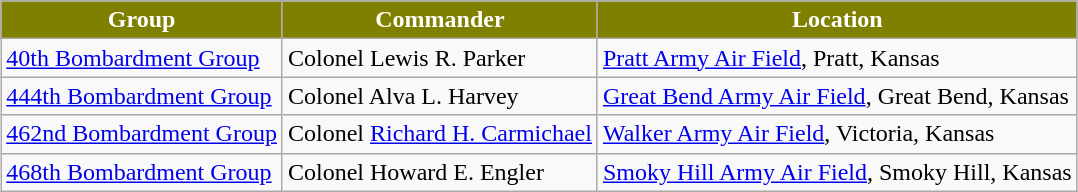<table class="wikitable" style="margin:1em auto;">
<tr style="background: olive; text-align:center;  color:white;">
<td><strong>Group</strong></td>
<td><strong>Commander</strong></td>
<td><strong>Location</strong></td>
</tr>
<tr>
<td><a href='#'>40th Bombardment Group</a></td>
<td>Colonel Lewis R. Parker</td>
<td><a href='#'>Pratt Army Air Field</a>, Pratt, Kansas</td>
</tr>
<tr>
<td><a href='#'>444th Bombardment Group</a></td>
<td>Colonel Alva L. Harvey</td>
<td><a href='#'>Great Bend Army Air Field</a>, Great Bend, Kansas</td>
</tr>
<tr>
<td><a href='#'>462nd Bombardment Group</a></td>
<td>Colonel <a href='#'>Richard H. Carmichael</a></td>
<td><a href='#'>Walker Army Air Field</a>, Victoria, Kansas</td>
</tr>
<tr>
<td><a href='#'>468th Bombardment Group</a></td>
<td>Colonel Howard E. Engler</td>
<td><a href='#'>Smoky Hill Army Air Field</a>, Smoky Hill, Kansas</td>
</tr>
</table>
